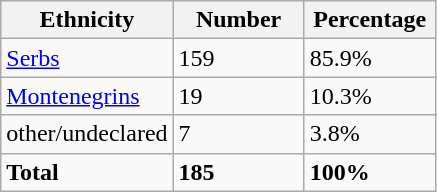<table class="wikitable">
<tr>
<th width="100px">Ethnicity</th>
<th width="80px">Number</th>
<th width="80px">Percentage</th>
</tr>
<tr>
<td><a href='#'>Serbs</a></td>
<td>159</td>
<td>85.9%</td>
</tr>
<tr>
<td><a href='#'>Montenegrins</a></td>
<td>19</td>
<td>10.3%</td>
</tr>
<tr>
<td>other/undeclared</td>
<td>7</td>
<td>3.8%</td>
</tr>
<tr>
<td><strong>Total</strong></td>
<td><strong>185</strong></td>
<td><strong>100%</strong></td>
</tr>
</table>
